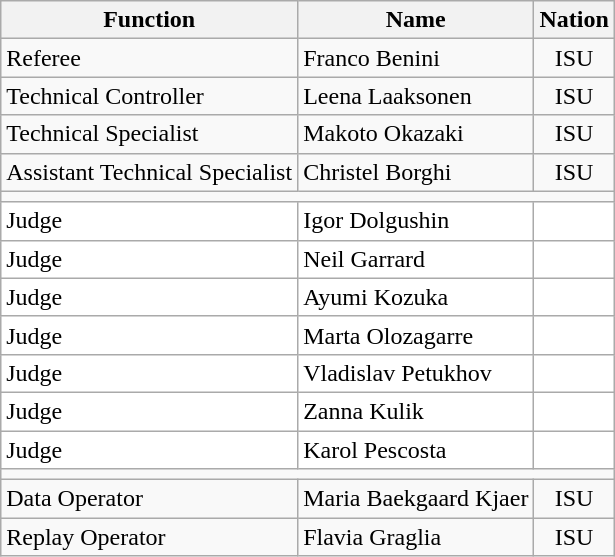<table class="wikitable">
<tr>
<th>Function</th>
<th>Name</th>
<th>Nation</th>
</tr>
<tr>
<td>Referee</td>
<td>Franco Benini</td>
<td style="text-align: center">ISU</td>
</tr>
<tr>
<td>Technical Controller</td>
<td>Leena Laaksonen</td>
<td style="text-align: center">ISU</td>
</tr>
<tr>
<td>Technical Specialist</td>
<td>Makoto Okazaki</td>
<td style="text-align: center">ISU</td>
</tr>
<tr>
<td>Assistant Technical Specialist</td>
<td>Christel Borghi</td>
<td style="text-align: center">ISU</td>
</tr>
<tr>
<td colspan=3></td>
</tr>
<tr style="background-color: white">
<td>Judge</td>
<td>Igor Dolgushin</td>
<td></td>
</tr>
<tr style="background-color: white">
<td>Judge</td>
<td>Neil Garrard</td>
<td></td>
</tr>
<tr style="background-color: white">
<td>Judge</td>
<td>Ayumi Kozuka</td>
<td></td>
</tr>
<tr style="background-color: white">
<td>Judge</td>
<td>Marta Olozagarre</td>
<td></td>
</tr>
<tr style="background-color: white">
<td>Judge</td>
<td>Vladislav Petukhov</td>
<td></td>
</tr>
<tr style="background-color: white">
<td>Judge</td>
<td>Zanna Kulik</td>
<td></td>
</tr>
<tr style="background-color: white">
<td>Judge</td>
<td>Karol Pescosta</td>
<td></td>
</tr>
<tr>
<td colspan=3></td>
</tr>
<tr>
<td>Data Operator</td>
<td>Maria Baekgaard Kjaer</td>
<td style="text-align: center">ISU</td>
</tr>
<tr>
<td>Replay Operator</td>
<td>Flavia Graglia</td>
<td style="text-align: center">ISU</td>
</tr>
</table>
